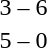<table style="text-align:center">
<tr>
<th width=200></th>
<th width=100></th>
<th width=200></th>
</tr>
<tr>
<td align=right></td>
<td>3 – 6</td>
<td align=left><strong></strong></td>
</tr>
<tr>
<td align=right><strong></strong></td>
<td>5 – 0</td>
<td align=left></td>
</tr>
</table>
